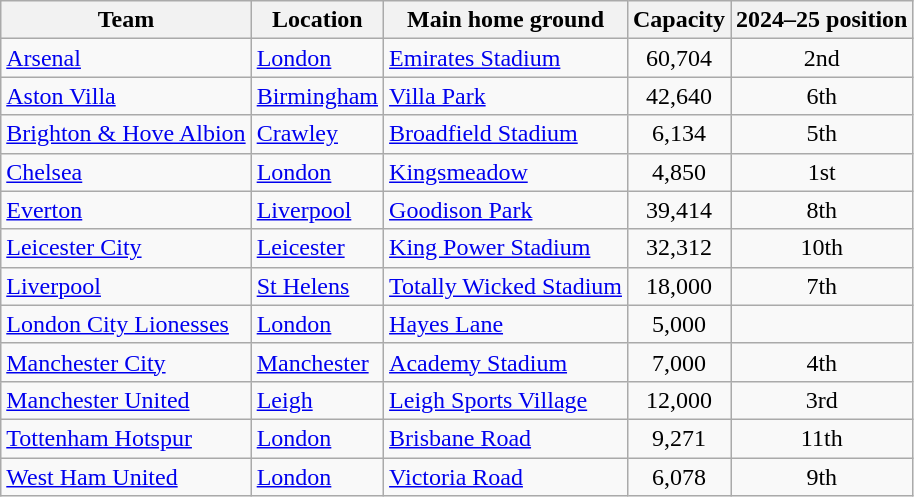<table class="wikitable sortable">
<tr>
<th>Team</th>
<th>Location</th>
<th>Main home ground</th>
<th>Capacity</th>
<th data-sort-type=number>2024–25 position</th>
</tr>
<tr>
<td><a href='#'>Arsenal</a></td>
<td><a href='#'>London</a> </td>
<td><a href='#'>Emirates Stadium</a></td>
<td style="text-align:center">60,704</td>
<td style="text-align:center">2nd</td>
</tr>
<tr>
<td><a href='#'>Aston Villa</a></td>
<td><a href='#'>Birmingham</a></td>
<td><a href='#'>Villa Park</a></td>
<td style="text-align:center">42,640</td>
<td style="text-align:center">6th</td>
</tr>
<tr>
<td><a href='#'>Brighton & Hove Albion</a></td>
<td><a href='#'>Crawley</a></td>
<td><a href='#'>Broadfield Stadium</a></td>
<td style="text-align:center">6,134</td>
<td style="text-align:center">5th</td>
</tr>
<tr>
<td><a href='#'>Chelsea</a></td>
<td><a href='#'>London</a> </td>
<td><a href='#'>Kingsmeadow</a></td>
<td style="text-align:center">4,850</td>
<td style="text-align:center">1st</td>
</tr>
<tr>
<td><a href='#'>Everton</a></td>
<td><a href='#'>Liverpool</a></td>
<td><a href='#'>Goodison Park</a></td>
<td style="text-align:center">39,414</td>
<td style="text-align:center">8th</td>
</tr>
<tr>
<td><a href='#'>Leicester City</a></td>
<td><a href='#'>Leicester</a></td>
<td><a href='#'>King Power Stadium</a></td>
<td style="text-align:center">32,312</td>
<td style="text-align:center">10th</td>
</tr>
<tr>
<td><a href='#'>Liverpool</a></td>
<td><a href='#'>St Helens</a></td>
<td><a href='#'>Totally Wicked Stadium</a></td>
<td style="text-align:center">18,000</td>
<td style="text-align:center">7th</td>
</tr>
<tr>
<td><a href='#'>London City Lionesses</a></td>
<td><a href='#'>London</a> </td>
<td><a href='#'>Hayes Lane</a></td>
<td style="text-align:center">5,000</td>
<td style="text-align:center"></td>
</tr>
<tr>
<td><a href='#'>Manchester City</a></td>
<td><a href='#'>Manchester</a></td>
<td><a href='#'>Academy Stadium</a></td>
<td style="text-align:center">7,000</td>
<td style="text-align:center">4th</td>
</tr>
<tr>
<td><a href='#'>Manchester United</a></td>
<td><a href='#'>Leigh</a></td>
<td><a href='#'>Leigh Sports Village</a></td>
<td style="text-align:center">12,000</td>
<td style="text-align:center">3rd</td>
</tr>
<tr>
<td><a href='#'>Tottenham Hotspur</a></td>
<td><a href='#'>London</a> </td>
<td><a href='#'>Brisbane Road</a></td>
<td style="text-align:center">9,271</td>
<td style="text-align:center">11th</td>
</tr>
<tr>
<td><a href='#'>West Ham United</a></td>
<td><a href='#'>London</a> </td>
<td><a href='#'>Victoria Road</a></td>
<td style="text-align:center">6,078</td>
<td style="text-align:center">9th</td>
</tr>
</table>
